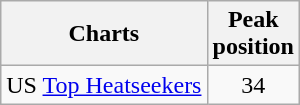<table class="wikitable">
<tr>
<th align="left">Charts</th>
<th align="left">Peak<br>position</th>
</tr>
<tr>
<td align="left">US <a href='#'>Top Heatseekers</a></td>
<td align="center">34</td>
</tr>
</table>
